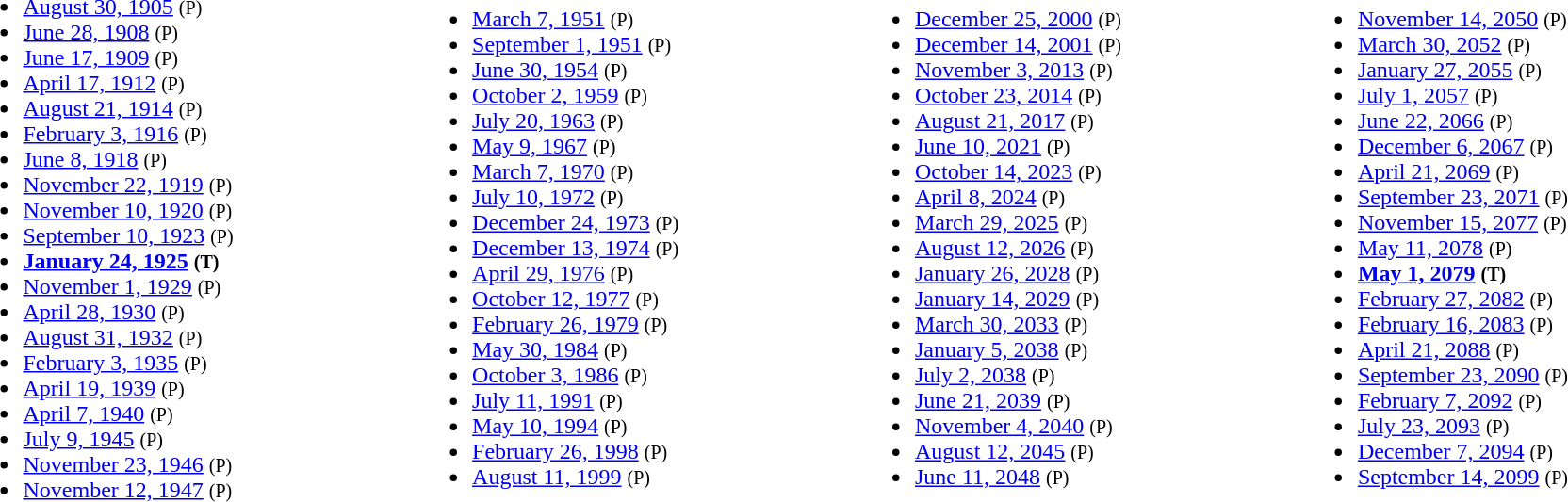<table style="width:100%;">
<tr>
<td><br><ul><li><a href='#'>August 30, 1905</a> <small>(P)</small></li><li><a href='#'>June 28, 1908</a> <small>(P)</small></li><li><a href='#'>June 17, 1909</a> <small>(P)</small></li><li><a href='#'>April 17, 1912</a> <small>(P)</small></li><li><a href='#'>August 21, 1914</a> <small>(P)</small></li><li><a href='#'>February 3, 1916</a> <small>(P)</small></li><li><a href='#'>June 8, 1918</a> <small>(P)</small></li><li><a href='#'>November 22, 1919</a> <small>(P)</small></li><li><a href='#'>November 10, 1920</a> <small>(P)</small></li><li><a href='#'>September 10, 1923</a> <small>(P)</small></li><li><strong><a href='#'>January 24, 1925</a> <small>(T)</small></strong></li><li><a href='#'>November 1, 1929</a> <small>(P)</small></li><li><a href='#'>April 28, 1930</a> <small>(P)</small></li><li><a href='#'>August 31, 1932</a> <small>(P)</small></li><li><a href='#'>February 3, 1935</a> <small>(P)</small></li><li><a href='#'>April 19, 1939</a> <small>(P)</small></li><li><a href='#'>April 7, 1940</a> <small>(P)</small></li><li><a href='#'>July 9, 1945</a> <small>(P)</small></li><li><a href='#'>November 23, 1946</a> <small>(P)</small></li><li><a href='#'>November 12, 1947</a> <small>(P)</small></li></ul></td>
<td><br><ul><li><a href='#'>March 7, 1951</a> <small>(P)</small></li><li><a href='#'>September 1, 1951</a> <small>(P)</small></li><li><a href='#'>June 30, 1954</a> <small>(P)</small></li><li><a href='#'>October 2, 1959</a> <small>(P)</small></li><li><a href='#'>July 20, 1963</a> <small>(P)</small></li><li><a href='#'>May 9, 1967</a> <small>(P)</small></li><li><a href='#'>March 7, 1970</a> <small>(P)</small></li><li><a href='#'>July 10, 1972</a> <small>(P)</small></li><li><a href='#'>December 24, 1973</a> <small>(P)</small></li><li><a href='#'>December 13, 1974</a> <small>(P)</small></li><li><a href='#'>April 29, 1976</a> <small>(P)</small></li><li><a href='#'>October 12, 1977</a> <small>(P)</small></li><li><a href='#'>February 26, 1979</a> <small>(P)</small></li><li><a href='#'>May 30, 1984</a> <small>(P)</small></li><li><a href='#'>October 3, 1986</a> <small>(P)</small></li><li><a href='#'>July 11, 1991</a> <small>(P)</small></li><li><a href='#'>May 10, 1994</a> <small>(P)</small></li><li><a href='#'>February 26, 1998</a> <small>(P)</small></li><li><a href='#'>August 11, 1999</a> <small>(P)</small></li></ul></td>
<td><br><ul><li><a href='#'>December 25, 2000</a> <small>(P)</small></li><li><a href='#'>December 14, 2001</a> <small>(P)</small></li><li><a href='#'>November 3, 2013</a> <small>(P)</small></li><li><a href='#'>October 23, 2014</a> <small>(P)</small></li><li><a href='#'>August 21, 2017</a> <small>(P)</small></li><li><a href='#'>June 10, 2021</a> <small>(P)</small></li><li><a href='#'>October 14, 2023</a> <small>(P)</small></li><li><a href='#'>April 8, 2024</a> <small>(P)</small></li><li><a href='#'>March 29, 2025</a> <small>(P)</small></li><li> <a href='#'>August 12, 2026</a> <small>(P)</small></li><li><a href='#'>January 26, 2028</a> <small>(P)</small></li><li><a href='#'>January 14, 2029</a> <small>(P)</small></li><li><a href='#'>March 30, 2033</a> <small>(P)</small></li><li><a href='#'>January 5, 2038</a> <small>(P)</small></li><li><a href='#'>July 2, 2038</a> <small>(P)</small></li><li><a href='#'>June 21, 2039</a> <small>(P)</small></li><li><a href='#'>November 4, 2040</a> <small>(P)</small></li><li><a href='#'>August 12, 2045</a> <small>(P)</small></li><li><a href='#'>June 11, 2048</a> <small>(P)</small></li></ul></td>
<td><br><ul><li><a href='#'>November 14, 2050</a> <small>(P)</small></li><li><a href='#'>March 30, 2052</a> <small>(P)</small></li><li><a href='#'>January 27, 2055</a> <small>(P)</small></li><li><a href='#'>July 1, 2057</a> <small>(P)</small></li><li><a href='#'>June 22, 2066</a> <small>(P)</small></li><li><a href='#'>December 6, 2067</a> <small>(P)</small></li><li><a href='#'>April 21, 2069</a> <small>(P)</small></li><li><a href='#'>September 23, 2071</a> <small>(P)</small></li><li><a href='#'>November 15, 2077</a> <small>(P)</small></li><li><a href='#'>May 11, 2078</a> <small>(P)</small></li><li><strong><a href='#'>May 1, 2079</a> <small>(T)</small></strong></li><li><a href='#'>February 27, 2082</a> <small>(P)</small></li><li><a href='#'>February 16, 2083</a> <small>(P)</small></li><li><a href='#'>April 21, 2088</a> <small>(P)</small></li><li><a href='#'>September 23, 2090</a> <small>(P)</small></li><li><a href='#'>February 7, 2092</a> <small>(P)</small></li><li><a href='#'>July 23, 2093</a> <small>(P)</small></li><li><a href='#'>December 7, 2094</a> <small>(P)</small></li><li><a href='#'>September 14, 2099</a> <small>(P)</small></li></ul></td>
</tr>
</table>
